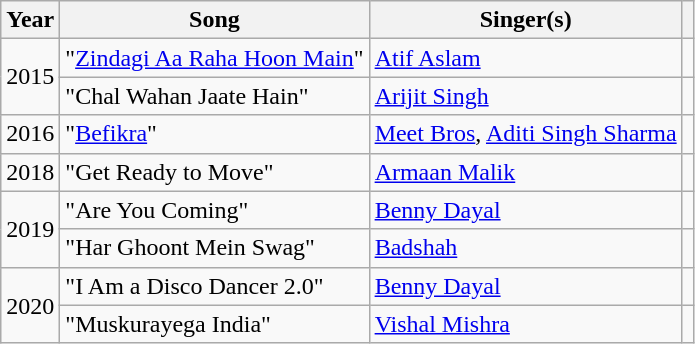<table class="wikitable sortable">
<tr>
<th>Year</th>
<th>Song</th>
<th>Singer(s)</th>
<th class="unsortable"></th>
</tr>
<tr>
<td rowspan="2">2015</td>
<td>"<a href='#'>Zindagi Aa Raha Hoon Main</a>"</td>
<td><a href='#'>Atif Aslam</a></td>
<td></td>
</tr>
<tr>
<td>"Chal Wahan Jaate Hain"</td>
<td><a href='#'>Arijit Singh</a></td>
<td></td>
</tr>
<tr>
<td>2016</td>
<td>"<a href='#'>Befikra</a>"</td>
<td><a href='#'>Meet Bros</a>, <a href='#'>Aditi Singh Sharma</a></td>
<td></td>
</tr>
<tr>
<td>2018</td>
<td>"Get Ready to Move"</td>
<td><a href='#'>Armaan Malik</a></td>
<td></td>
</tr>
<tr>
<td rowspan="2">2019</td>
<td>"Are You Coming"</td>
<td><a href='#'>Benny Dayal</a></td>
<td></td>
</tr>
<tr>
<td>"Har Ghoont Mein Swag"</td>
<td><a href='#'>Badshah</a></td>
<td></td>
</tr>
<tr>
<td rowspan="2">2020</td>
<td>"I Am a Disco Dancer 2.0"</td>
<td><a href='#'>Benny Dayal</a></td>
<td></td>
</tr>
<tr>
<td>"Muskurayega India"</td>
<td><a href='#'>Vishal Mishra</a></td>
<td></td>
</tr>
</table>
